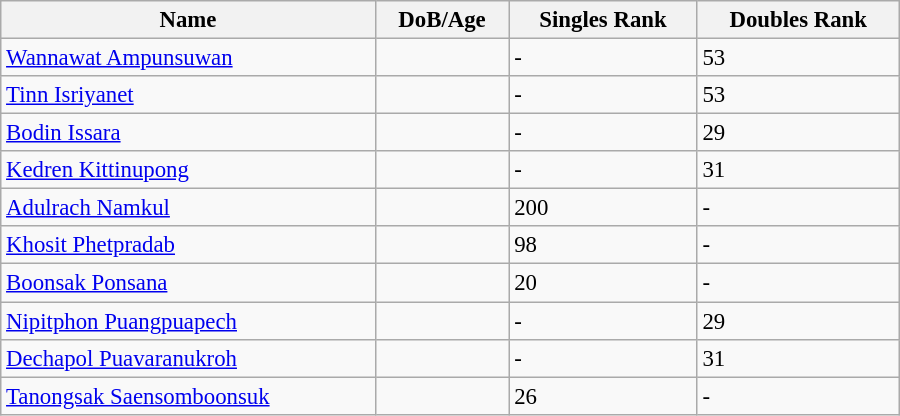<table class="wikitable"  style="width:600px; font-size:95%;">
<tr>
<th align="left">Name</th>
<th align="left">DoB/Age</th>
<th align="left">Singles Rank</th>
<th align="left">Doubles Rank</th>
</tr>
<tr>
<td><a href='#'>Wannawat Ampunsuwan</a></td>
<td></td>
<td>-</td>
<td>53</td>
</tr>
<tr>
<td><a href='#'>Tinn Isriyanet</a></td>
<td></td>
<td>-</td>
<td>53</td>
</tr>
<tr>
<td><a href='#'>Bodin Issara</a></td>
<td></td>
<td>-</td>
<td>29</td>
</tr>
<tr>
<td><a href='#'>Kedren Kittinupong</a></td>
<td></td>
<td>-</td>
<td>31</td>
</tr>
<tr>
<td><a href='#'>Adulrach Namkul</a></td>
<td></td>
<td>200</td>
<td>-</td>
</tr>
<tr>
<td><a href='#'>Khosit Phetpradab</a></td>
<td></td>
<td>98</td>
<td>-</td>
</tr>
<tr>
<td><a href='#'>Boonsak Ponsana</a></td>
<td></td>
<td>20</td>
<td>-</td>
</tr>
<tr>
<td><a href='#'>Nipitphon Puangpuapech</a></td>
<td></td>
<td>-</td>
<td>29</td>
</tr>
<tr>
<td><a href='#'>Dechapol Puavaranukroh</a></td>
<td></td>
<td>-</td>
<td>31</td>
</tr>
<tr>
<td><a href='#'>Tanongsak Saensomboonsuk</a></td>
<td></td>
<td>26</td>
<td>-</td>
</tr>
</table>
